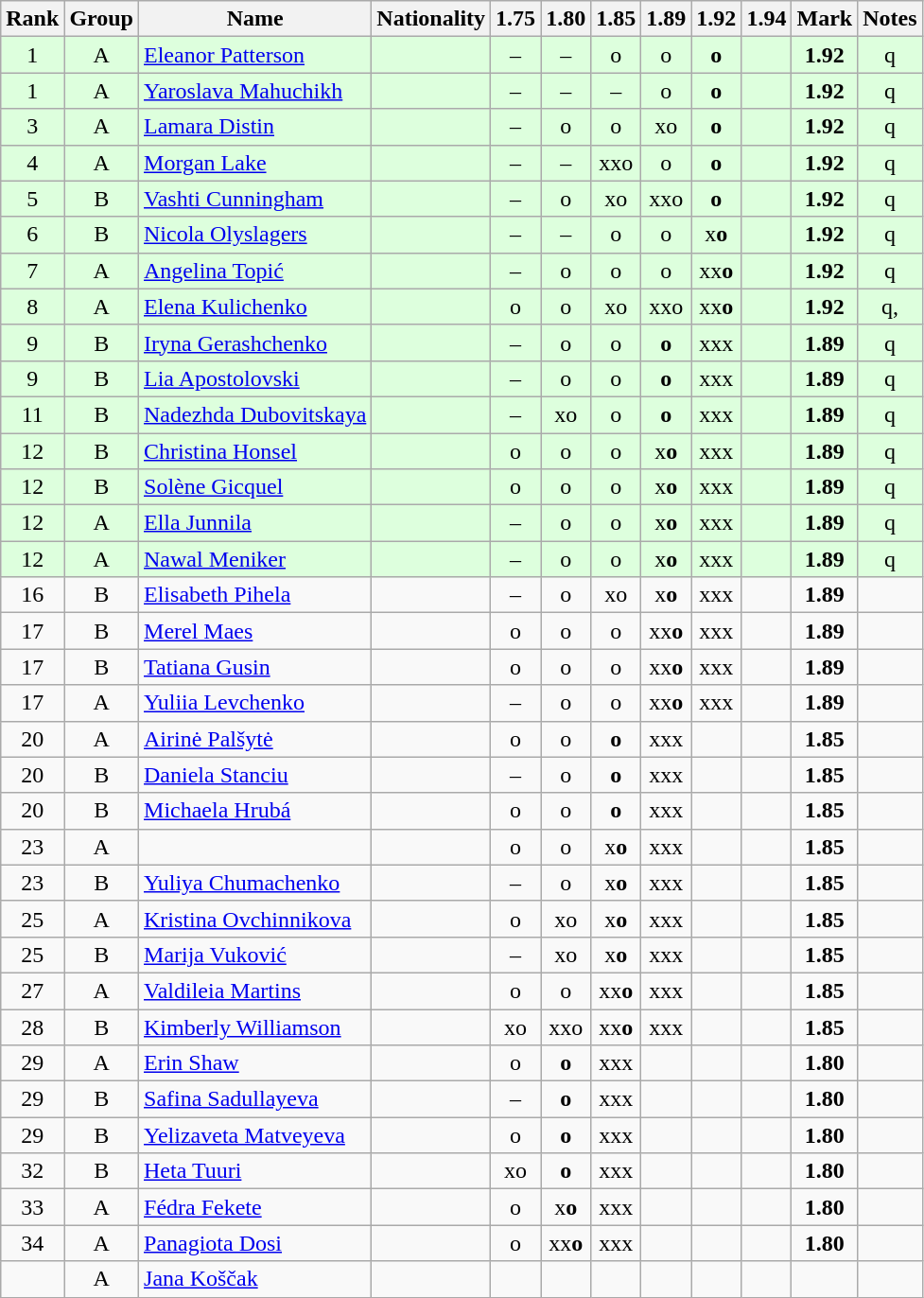<table class="wikitable sortable" style="text-align:center">
<tr>
<th>Rank</th>
<th>Group</th>
<th>Name</th>
<th>Nationality</th>
<th>1.75</th>
<th>1.80</th>
<th>1.85</th>
<th>1.89</th>
<th>1.92</th>
<th>1.94</th>
<th>Mark</th>
<th>Notes</th>
</tr>
<tr bgcolor=ddffdd>
<td>1</td>
<td>A</td>
<td align=left><a href='#'>Eleanor Patterson</a></td>
<td align=left></td>
<td>–</td>
<td>–</td>
<td>o</td>
<td>o</td>
<td><strong>o</strong></td>
<td></td>
<td><strong>1.92</strong></td>
<td>q</td>
</tr>
<tr bgcolor=ddffdd>
<td>1</td>
<td>A</td>
<td align=left><a href='#'>Yaroslava Mahuchikh</a></td>
<td align=left></td>
<td>–</td>
<td>–</td>
<td>–</td>
<td>o</td>
<td><strong>o</strong></td>
<td></td>
<td><strong>1.92</strong></td>
<td>q</td>
</tr>
<tr bgcolor=ddffdd>
<td>3</td>
<td>A</td>
<td align=left><a href='#'>Lamara Distin</a></td>
<td align=left></td>
<td>–</td>
<td>o</td>
<td>o</td>
<td>xo</td>
<td><strong>o</strong></td>
<td></td>
<td><strong>1.92</strong></td>
<td>q</td>
</tr>
<tr bgcolor=ddffdd>
<td>4</td>
<td>A</td>
<td align=left><a href='#'>Morgan Lake</a></td>
<td align=left></td>
<td>–</td>
<td>–</td>
<td>xxo</td>
<td>o</td>
<td><strong>o</strong></td>
<td></td>
<td><strong>1.92</strong></td>
<td>q</td>
</tr>
<tr bgcolor=ddffdd>
<td>5</td>
<td>B</td>
<td align=left><a href='#'>Vashti Cunningham</a></td>
<td align=left></td>
<td>–</td>
<td>o</td>
<td>xo</td>
<td>xxo</td>
<td><strong>o</strong></td>
<td></td>
<td><strong>1.92</strong></td>
<td>q</td>
</tr>
<tr bgcolor=ddffdd>
<td>6</td>
<td>B</td>
<td align=left><a href='#'>Nicola Olyslagers</a></td>
<td align=left></td>
<td>–</td>
<td>–</td>
<td>o</td>
<td>o</td>
<td>x<strong>o</strong></td>
<td></td>
<td><strong>1.92</strong></td>
<td>q</td>
</tr>
<tr bgcolor=ddffdd>
<td>7</td>
<td>A</td>
<td align=left><a href='#'>Angelina Topić</a></td>
<td align=left></td>
<td>–</td>
<td>o</td>
<td>o</td>
<td>o</td>
<td>xx<strong>o</strong></td>
<td></td>
<td><strong>1.92</strong></td>
<td>q</td>
</tr>
<tr bgcolor=ddffdd>
<td>8</td>
<td>A</td>
<td align=left><a href='#'>Elena Kulichenko</a></td>
<td align=left></td>
<td>o</td>
<td>o</td>
<td>xo</td>
<td>xxo</td>
<td>xx<strong>o</strong></td>
<td></td>
<td><strong>1.92</strong></td>
<td>q, </td>
</tr>
<tr bgcolor=ddffdd>
<td>9</td>
<td>B</td>
<td align=left><a href='#'>Iryna Gerashchenko</a></td>
<td align=left></td>
<td>–</td>
<td>o</td>
<td>o</td>
<td><strong>o</strong></td>
<td>xxx</td>
<td></td>
<td><strong>1.89</strong></td>
<td>q</td>
</tr>
<tr bgcolor=ddffdd>
<td>9</td>
<td>B</td>
<td align=left><a href='#'>Lia Apostolovski</a></td>
<td align=left></td>
<td>–</td>
<td>o</td>
<td>o</td>
<td><strong>o</strong></td>
<td>xxx</td>
<td></td>
<td><strong>1.89</strong></td>
<td>q</td>
</tr>
<tr bgcolor=ddffdd>
<td>11</td>
<td>B</td>
<td align=left><a href='#'>Nadezhda Dubovitskaya</a></td>
<td align=left></td>
<td>–</td>
<td>xo</td>
<td>o</td>
<td><strong>o</strong></td>
<td>xxx</td>
<td></td>
<td><strong>1.89</strong></td>
<td>q</td>
</tr>
<tr bgcolor=ddffdd>
<td>12</td>
<td>B</td>
<td align=left><a href='#'>Christina Honsel</a></td>
<td align=left></td>
<td>o</td>
<td>o</td>
<td>o</td>
<td>x<strong>o</strong></td>
<td>xxx</td>
<td></td>
<td><strong>1.89</strong></td>
<td>q</td>
</tr>
<tr bgcolor=ddffdd>
<td>12</td>
<td>B</td>
<td align=left><a href='#'>Solène Gicquel</a></td>
<td align=left></td>
<td>o</td>
<td>o</td>
<td>o</td>
<td>x<strong>o</strong></td>
<td>xxx</td>
<td></td>
<td><strong>1.89</strong></td>
<td>q</td>
</tr>
<tr bgcolor=ddffdd>
<td>12</td>
<td>A</td>
<td align=left><a href='#'>Ella Junnila</a></td>
<td align=left></td>
<td>–</td>
<td>o</td>
<td>o</td>
<td>x<strong>o</strong></td>
<td>xxx</td>
<td></td>
<td><strong>1.89</strong></td>
<td>q</td>
</tr>
<tr bgcolor=ddffdd>
<td>12</td>
<td>A</td>
<td align=left><a href='#'>Nawal Meniker</a></td>
<td align=left></td>
<td>–</td>
<td>o</td>
<td>o</td>
<td>x<strong>o</strong></td>
<td>xxx</td>
<td></td>
<td><strong>1.89</strong></td>
<td>q</td>
</tr>
<tr>
<td>16</td>
<td>B</td>
<td align=left><a href='#'>Elisabeth Pihela</a></td>
<td align=left></td>
<td>–</td>
<td>o</td>
<td>xo</td>
<td>x<strong>o</strong></td>
<td>xxx</td>
<td></td>
<td><strong>1.89</strong></td>
<td></td>
</tr>
<tr>
<td>17</td>
<td>B</td>
<td align=left><a href='#'>Merel Maes</a></td>
<td align=left></td>
<td>o</td>
<td>o</td>
<td>o</td>
<td>xx<strong>o</strong></td>
<td>xxx</td>
<td></td>
<td><strong>1.89</strong></td>
<td></td>
</tr>
<tr>
<td>17</td>
<td>B</td>
<td align=left><a href='#'>Tatiana Gusin</a></td>
<td align=left></td>
<td>o</td>
<td>o</td>
<td>o</td>
<td>xx<strong>o</strong></td>
<td>xxx</td>
<td></td>
<td><strong>1.89</strong></td>
<td></td>
</tr>
<tr>
<td>17</td>
<td>A</td>
<td align=left><a href='#'>Yuliia Levchenko</a></td>
<td align=left></td>
<td>–</td>
<td>o</td>
<td>o</td>
<td>xx<strong>o</strong></td>
<td>xxx</td>
<td></td>
<td><strong>1.89</strong></td>
<td></td>
</tr>
<tr>
<td>20</td>
<td>A</td>
<td align=left><a href='#'>Airinė Palšytė</a></td>
<td align=left></td>
<td>o</td>
<td>o</td>
<td><strong>o</strong></td>
<td>xxx</td>
<td></td>
<td></td>
<td><strong>1.85</strong></td>
<td></td>
</tr>
<tr>
<td>20</td>
<td>B</td>
<td align=left><a href='#'>Daniela Stanciu</a></td>
<td align=left></td>
<td>–</td>
<td>o</td>
<td><strong>o</strong></td>
<td>xxx</td>
<td></td>
<td></td>
<td><strong>1.85</strong></td>
<td></td>
</tr>
<tr>
<td>20</td>
<td>B</td>
<td align=left><a href='#'>Michaela Hrubá</a></td>
<td align=left></td>
<td>o</td>
<td>o</td>
<td><strong>o</strong></td>
<td>xxx</td>
<td></td>
<td></td>
<td><strong>1.85</strong></td>
<td></td>
</tr>
<tr>
<td>23</td>
<td>A</td>
<td align=left></td>
<td align=left></td>
<td>o</td>
<td>o</td>
<td>x<strong>o</strong></td>
<td>xxx</td>
<td></td>
<td></td>
<td><strong>1.85</strong></td>
<td></td>
</tr>
<tr>
<td>23</td>
<td>B</td>
<td align=left><a href='#'>Yuliya Chumachenko</a></td>
<td align=left></td>
<td>–</td>
<td>o</td>
<td>x<strong>o</strong></td>
<td>xxx</td>
<td></td>
<td></td>
<td><strong>1.85</strong></td>
<td></td>
</tr>
<tr>
<td>25</td>
<td>A</td>
<td align=left><a href='#'>Kristina Ovchinnikova</a></td>
<td align=left></td>
<td>o</td>
<td>xo</td>
<td>x<strong>o</strong></td>
<td>xxx</td>
<td></td>
<td></td>
<td><strong>1.85</strong></td>
<td></td>
</tr>
<tr>
<td>25</td>
<td>B</td>
<td align=left><a href='#'>Marija Vuković</a></td>
<td align=left></td>
<td>–</td>
<td>xo</td>
<td>x<strong>o</strong></td>
<td>xxx</td>
<td></td>
<td></td>
<td><strong>1.85</strong></td>
<td></td>
</tr>
<tr>
<td>27</td>
<td>A</td>
<td align=left><a href='#'>Valdileia Martins</a></td>
<td align=left></td>
<td>o</td>
<td>o</td>
<td>xx<strong>o</strong></td>
<td>xxx</td>
<td></td>
<td></td>
<td><strong>1.85</strong></td>
<td></td>
</tr>
<tr>
<td>28</td>
<td>B</td>
<td align=left><a href='#'>Kimberly Williamson</a></td>
<td align=left></td>
<td>xo</td>
<td>xxo</td>
<td>xx<strong>o</strong></td>
<td>xxx</td>
<td></td>
<td></td>
<td><strong>1.85</strong></td>
<td></td>
</tr>
<tr>
<td>29</td>
<td>A</td>
<td align=left><a href='#'>Erin Shaw</a></td>
<td align=left></td>
<td>o</td>
<td><strong>o</strong></td>
<td>xxx</td>
<td></td>
<td></td>
<td></td>
<td><strong>1.80</strong></td>
<td></td>
</tr>
<tr>
<td>29</td>
<td>B</td>
<td align=left><a href='#'>Safina Sadullayeva</a></td>
<td align=left></td>
<td>–</td>
<td><strong>o</strong></td>
<td>xxx</td>
<td></td>
<td></td>
<td></td>
<td><strong>1.80</strong></td>
<td></td>
</tr>
<tr>
<td>29</td>
<td>B</td>
<td align=left><a href='#'>Yelizaveta Matveyeva</a></td>
<td align=left></td>
<td>o</td>
<td><strong>o</strong></td>
<td>xxx</td>
<td></td>
<td></td>
<td></td>
<td><strong>1.80</strong></td>
<td></td>
</tr>
<tr>
<td>32</td>
<td>B</td>
<td align=left><a href='#'>Heta Tuuri</a></td>
<td align=left></td>
<td>xo</td>
<td><strong>o</strong></td>
<td>xxx</td>
<td></td>
<td></td>
<td></td>
<td><strong>1.80</strong></td>
<td></td>
</tr>
<tr>
<td>33</td>
<td>A</td>
<td align=left><a href='#'>Fédra Fekete</a></td>
<td align=left></td>
<td>o</td>
<td>x<strong>o</strong></td>
<td>xxx</td>
<td></td>
<td></td>
<td></td>
<td><strong>1.80</strong></td>
<td></td>
</tr>
<tr>
<td>34</td>
<td>A</td>
<td align=left><a href='#'>Panagiota Dosi</a></td>
<td align=left></td>
<td>o</td>
<td>xx<strong>o</strong></td>
<td>xxx</td>
<td></td>
<td></td>
<td></td>
<td><strong>1.80</strong></td>
<td></td>
</tr>
<tr>
<td></td>
<td>A</td>
<td align=left><a href='#'>Jana Koščak</a></td>
<td align=left></td>
<td></td>
<td></td>
<td></td>
<td></td>
<td></td>
<td></td>
<td></td>
<td></td>
</tr>
</table>
